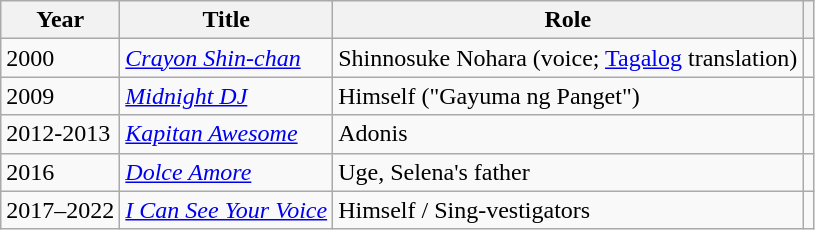<table class=wikitable>
<tr>
<th>Year</th>
<th>Title</th>
<th>Role</th>
<th></th>
</tr>
<tr>
<td>2000</td>
<td><em><a href='#'>Crayon Shin-chan</a></em></td>
<td>Shinnosuke Nohara (voice; <a href='#'>Tagalog</a> translation)</td>
</tr>
<tr>
<td>2009</td>
<td><em><a href='#'>Midnight DJ</a></em></td>
<td>Himself ("Gayuma ng Panget")</td>
<td></td>
</tr>
<tr>
<td>2012-2013</td>
<td><em><a href='#'>Kapitan Awesome</a></em></td>
<td>Adonis</td>
<td></td>
</tr>
<tr>
<td>2016</td>
<td><em><a href='#'>Dolce Amore</a></em></td>
<td>Uge, Selena's father</td>
<td></td>
</tr>
<tr>
<td>2017–2022</td>
<td><em><a href='#'>I Can See Your Voice</a></em></td>
<td>Himself / Sing-vestigators</td>
<td></td>
</tr>
</table>
